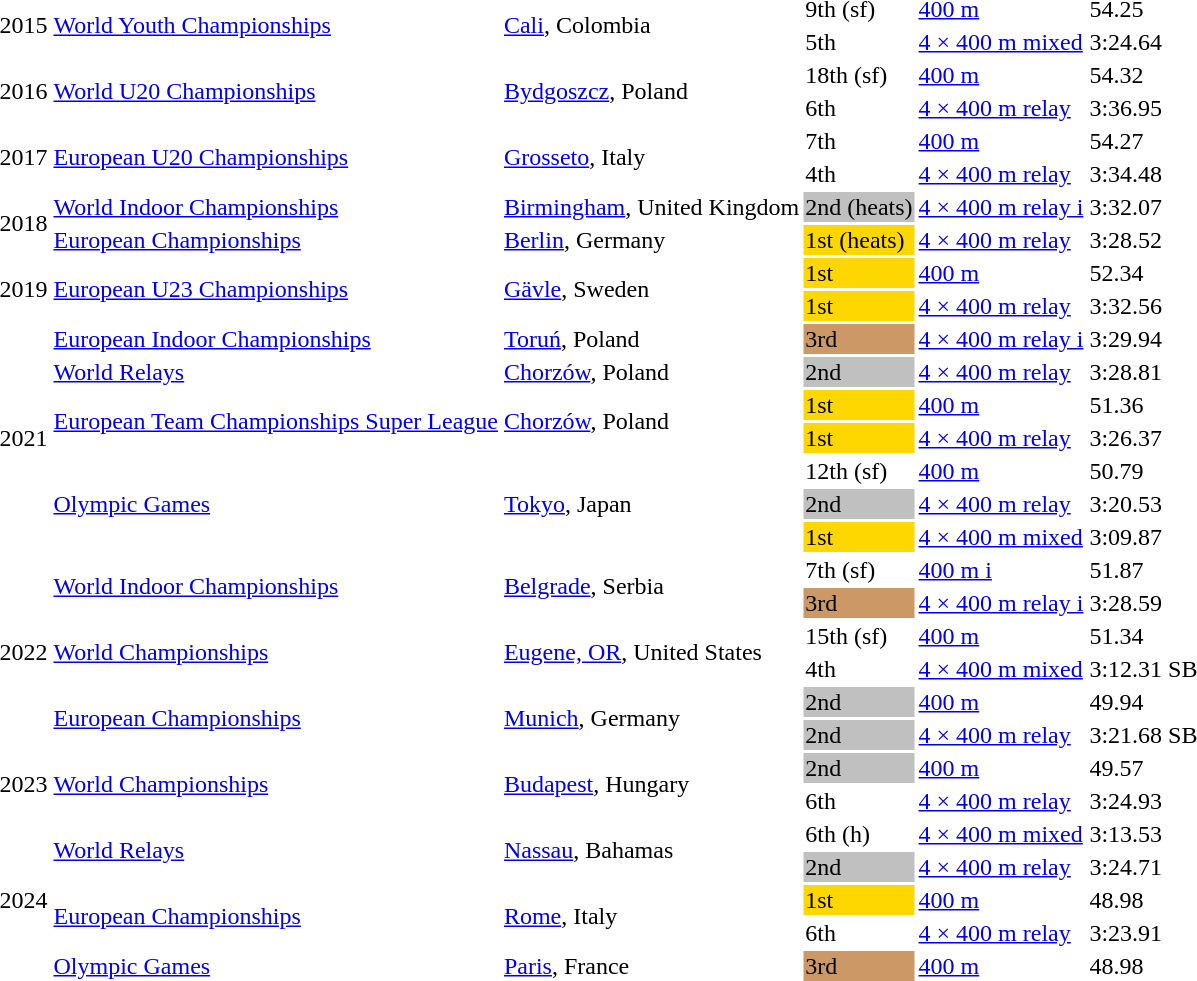<table>
<tr>
<td rowspan=2>2015</td>
<td rowspan=2><a href='#'>World Youth Championships</a></td>
<td rowspan=2><a href='#'>Cali</a>, Colombia</td>
<td>9th (sf)</td>
<td><a href='#'>400 m</a></td>
<td>54.25</td>
<td></td>
</tr>
<tr>
<td>5th</td>
<td><a href='#'>4 × 400 m mixed</a></td>
<td>3:24.64</td>
<td></td>
</tr>
<tr>
<td rowspan=2>2016</td>
<td rowspan=2><a href='#'>World U20 Championships</a></td>
<td rowspan=2><a href='#'>Bydgoszcz</a>, Poland</td>
<td>18th (sf)</td>
<td><a href='#'>400 m</a></td>
<td>54.32</td>
<td></td>
</tr>
<tr>
<td>6th</td>
<td><a href='#'>4 × 400 m relay</a></td>
<td>3:36.95</td>
<td></td>
</tr>
<tr>
<td rowspan=2>2017</td>
<td rowspan=2><a href='#'>European U20 Championships</a></td>
<td rowspan=2><a href='#'>Grosseto</a>, Italy</td>
<td>7th</td>
<td><a href='#'>400 m</a></td>
<td>54.27</td>
<td></td>
</tr>
<tr>
<td>4th</td>
<td><a href='#'>4 × 400 m relay</a></td>
<td>3:34.48</td>
<td></td>
</tr>
<tr>
<td rowspan=2>2018</td>
<td><a href='#'>World Indoor Championships</a></td>
<td><a href='#'>Birmingham</a>, United Kingdom</td>
<td bgcolor=silver>2nd (heats)</td>
<td><a href='#'>4 × 400 m relay i</a></td>
<td>3:32.07</td>
<td></td>
</tr>
<tr>
<td><a href='#'>European Championships</a></td>
<td><a href='#'>Berlin</a>, Germany</td>
<td bgcolor=gold>1st (heats)</td>
<td><a href='#'>4 × 400 m relay</a></td>
<td>3:28.52</td>
<td></td>
</tr>
<tr>
<td rowspan=2>2019</td>
<td rowspan=2><a href='#'>European U23 Championships</a></td>
<td rowspan=2><a href='#'>Gävle</a>, Sweden</td>
<td bgcolor=gold>1st</td>
<td><a href='#'>400 m</a></td>
<td>52.34</td>
<td></td>
</tr>
<tr>
<td bgcolor=gold>1st</td>
<td><a href='#'>4 × 400 m relay</a></td>
<td>3:32.56</td>
<td></td>
</tr>
<tr>
<td rowspan=7>2021</td>
<td><a href='#'>European Indoor Championships</a></td>
<td><a href='#'>Toruń</a>, Poland</td>
<td bgcolor=cc9966>3rd</td>
<td><a href='#'>4 × 400 m relay i</a></td>
<td>3:29.94</td>
<td></td>
</tr>
<tr>
<td><a href='#'>World Relays</a></td>
<td><a href='#'>Chorzów</a>, Poland</td>
<td bgcolor=silver>2nd</td>
<td><a href='#'>4 × 400 m relay</a></td>
<td>3:28.81</td>
<td></td>
</tr>
<tr>
<td rowspan=2><a href='#'>European Team Championships Super League</a></td>
<td rowspan=2><a href='#'>Chorzów</a>, Poland</td>
<td bgcolor=gold>1st</td>
<td><a href='#'>400 m</a></td>
<td>51.36</td>
<td></td>
</tr>
<tr>
<td bgcolor=gold>1st</td>
<td><a href='#'>4 × 400 m relay</a></td>
<td>3:26.37</td>
<td></td>
</tr>
<tr>
<td rowspan=3><a href='#'>Olympic Games</a></td>
<td rowspan=3><a href='#'>Tokyo</a>, Japan</td>
<td>12th (sf)</td>
<td><a href='#'>400 m</a></td>
<td>50.79</td>
<td></td>
</tr>
<tr>
<td bgcolor=silver>2nd</td>
<td data-sort-value="1600 relay"><a href='#'>4 × 400 m relay</a></td>
<td data-sort-value=200.53>3:20.53</td>
<td></td>
</tr>
<tr>
<td bgcolor=gold>1st</td>
<td><a href='#'>4 × 400 m mixed</a></td>
<td>3:09.87</td>
<td> </td>
</tr>
<tr>
<td rowspan=6>2022</td>
<td rowspan=2><a href='#'>World Indoor Championships</a></td>
<td rowspan=2><a href='#'>Belgrade</a>, Serbia</td>
<td>7th (sf)</td>
<td><a href='#'>400 m i</a></td>
<td>51.87</td>
<td></td>
</tr>
<tr>
<td bgcolor=cc9966>3rd</td>
<td><a href='#'>4 × 400 m relay i</a></td>
<td>3:28.59</td>
<td></td>
</tr>
<tr>
<td rowspan=2><a href='#'>World Championships</a></td>
<td rowspan=2><a href='#'>Eugene, OR</a>, United States</td>
<td>15th (sf)</td>
<td><a href='#'>400 m</a></td>
<td>51.34</td>
<td></td>
</tr>
<tr>
<td>4th</td>
<td><a href='#'>4 × 400 m mixed</a></td>
<td>3:12.31</td>
<td>SB</td>
</tr>
<tr>
<td rowspan=2><a href='#'>European Championships</a></td>
<td rowspan=2><a href='#'>Munich</a>, Germany</td>
<td bgcolor=silver>2nd</td>
<td><a href='#'>400 m</a></td>
<td>49.94</td>
<td></td>
</tr>
<tr>
<td bgcolor=silver>2nd</td>
<td><a href='#'>4 × 400 m relay</a></td>
<td>3:21.68</td>
<td>SB</td>
</tr>
<tr>
<td rowspan=2>2023</td>
<td rowspan=2><a href='#'>World Championships</a></td>
<td rowspan=2><a href='#'>Budapest</a>, Hungary</td>
<td bgcolor=silver>2nd</td>
<td><a href='#'>400 m</a></td>
<td>49.57</td>
<td></td>
</tr>
<tr>
<td>6th</td>
<td><a href='#'>4 × 400 m relay</a></td>
<td>3:24.93</td>
<td></td>
</tr>
<tr>
<td rowspan=5>2024</td>
<td rowspan=2><a href='#'>World Relays</a></td>
<td rowspan=2><a href='#'>Nassau</a>, Bahamas</td>
<td>6th (h)</td>
<td><a href='#'>4 × 400 m mixed</a></td>
<td>3:13.53</td>
<td></td>
</tr>
<tr>
<td bgcolor=silver>2nd</td>
<td><a href='#'>4 × 400 m relay</a></td>
<td>3:24.71</td>
<td></td>
</tr>
<tr>
<td rowspan=2><a href='#'>European Championships</a></td>
<td rowspan=2><a href='#'>Rome</a>, Italy</td>
<td bgcolor=gold>1st</td>
<td><a href='#'>400 m</a></td>
<td>48.98</td>
<td></td>
</tr>
<tr>
<td>6th</td>
<td><a href='#'>4 × 400 m relay</a></td>
<td>3:23.91</td>
<td></td>
</tr>
<tr>
<td><a href='#'>Olympic Games</a></td>
<td><a href='#'>Paris</a>, France</td>
<td bgcolor=cc9966>3rd</td>
<td><a href='#'>400 m</a></td>
<td>48.98</td>
<td></td>
</tr>
</table>
